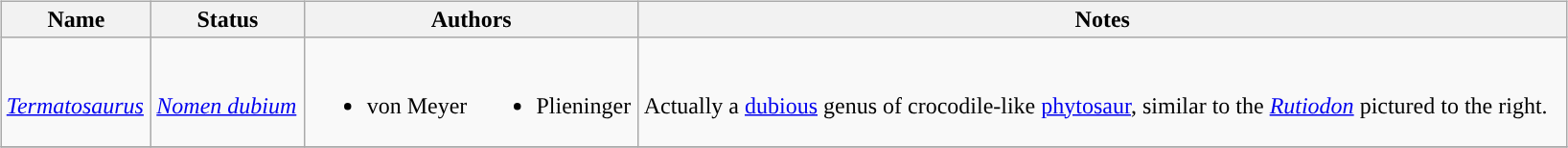<table border="0" style="background:transparent;" style="width: 100%;">
<tr>
<th width="90%"></th>
<th width="5%"></th>
<th width="5%"></th>
</tr>
<tr>
<td style="border:0px" valign="top"><br><table class="wikitable sortable" align="center" width="100%">
<tr>
<th>Name</th>
<th>Status</th>
<th colspan="2">Authors</th>
<th>Notes</th>
</tr>
<tr>
<td><br><em><a href='#'>Termatosaurus</a></em></td>
<td><br><em><a href='#'>Nomen dubium</a></em></td>
<td style="border-right:0px" valign="top"><br><ul><li>von Meyer</li></ul></td>
<td style="border-left:0px" valign="top"><br><ul><li>Plieninger</li></ul></td>
<td><br>Actually a <a href='#'>dubious</a> genus of crocodile-like <a href='#'>phytosaur</a>, similar to the <em><a href='#'>Rutiodon</a></em> pictured to the right.</td>
</tr>
<tr>
</tr>
</table>
</td>
<td style="border:0px" valign="top"></td>
<td style="border:0px" valign="top"><br><table border="0" style= height:"100%" align="right" style="background:transparent;">
<tr style="height:1px">
<td><br></td>
</tr>
<tr style="height:30px">
<td></td>
</tr>
</table>
</td>
</tr>
<tr>
</tr>
</table>
